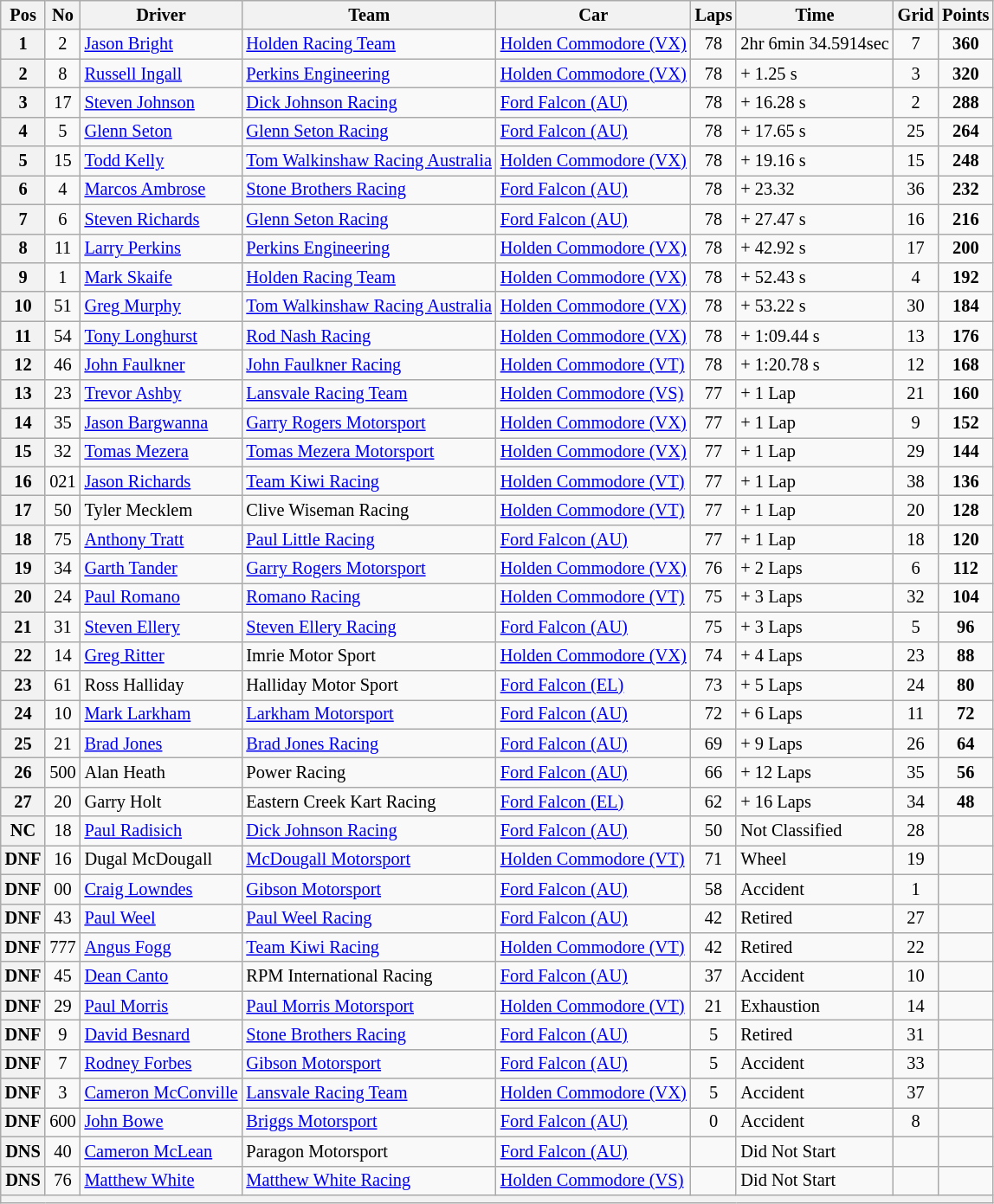<table class="wikitable" style="font-size: 85%;">
<tr>
<th>Pos</th>
<th>No</th>
<th>Driver</th>
<th>Team</th>
<th>Car</th>
<th>Laps</th>
<th>Time</th>
<th>Grid</th>
<th>Points</th>
</tr>
<tr>
<th>1</th>
<td align=center>2</td>
<td> <a href='#'>Jason Bright</a></td>
<td><a href='#'>Holden Racing Team</a></td>
<td><a href='#'>Holden Commodore (VX)</a></td>
<td align=center>78</td>
<td>2hr 6min 34.5914sec</td>
<td align=center>7</td>
<td align=center><strong>360</strong></td>
</tr>
<tr>
<th>2</th>
<td align=center>8</td>
<td> <a href='#'>Russell Ingall</a></td>
<td><a href='#'>Perkins Engineering</a></td>
<td><a href='#'>Holden Commodore (VX)</a></td>
<td align=center>78</td>
<td>+ 1.25 s</td>
<td align=center>3</td>
<td align=center><strong>320</strong></td>
</tr>
<tr>
<th>3</th>
<td align=center>17</td>
<td> <a href='#'>Steven Johnson</a></td>
<td><a href='#'>Dick Johnson Racing</a></td>
<td><a href='#'>Ford Falcon (AU)</a></td>
<td align=center>78</td>
<td>+ 16.28 s</td>
<td align=center>2</td>
<td align=center><strong>288</strong></td>
</tr>
<tr>
<th>4</th>
<td align=center>5</td>
<td> <a href='#'>Glenn Seton</a></td>
<td><a href='#'>Glenn Seton Racing</a></td>
<td><a href='#'>Ford Falcon (AU)</a></td>
<td align=center>78</td>
<td>+ 17.65 s</td>
<td align=center>25</td>
<td align=center><strong>264</strong></td>
</tr>
<tr>
<th>5</th>
<td align=center>15</td>
<td> <a href='#'>Todd Kelly</a></td>
<td><a href='#'>Tom Walkinshaw Racing Australia</a></td>
<td><a href='#'>Holden Commodore (VX)</a></td>
<td align=center>78</td>
<td>+ 19.16 s</td>
<td align=center>15</td>
<td align=center><strong>248</strong></td>
</tr>
<tr>
<th>6</th>
<td align=center>4</td>
<td> <a href='#'>Marcos Ambrose</a></td>
<td><a href='#'>Stone Brothers Racing</a></td>
<td><a href='#'>Ford Falcon (AU)</a></td>
<td align=center>78</td>
<td>+ 23.32</td>
<td align=center>36</td>
<td align=center><strong>232</strong></td>
</tr>
<tr>
<th>7</th>
<td align=center>6</td>
<td> <a href='#'>Steven Richards</a></td>
<td><a href='#'>Glenn Seton Racing</a></td>
<td><a href='#'>Ford Falcon (AU)</a></td>
<td align=center>78</td>
<td>+ 27.47 s</td>
<td align=center>16</td>
<td align=center><strong>216</strong></td>
</tr>
<tr>
<th>8</th>
<td align=center>11</td>
<td> <a href='#'>Larry Perkins</a></td>
<td><a href='#'>Perkins Engineering</a></td>
<td><a href='#'>Holden Commodore (VX)</a></td>
<td align=center>78</td>
<td>+ 42.92 s</td>
<td align=center>17</td>
<td align=center><strong>200</strong></td>
</tr>
<tr>
<th>9</th>
<td align=center>1</td>
<td> <a href='#'>Mark Skaife</a></td>
<td><a href='#'>Holden Racing Team</a></td>
<td><a href='#'>Holden Commodore (VX)</a></td>
<td align=center>78</td>
<td>+ 52.43 s</td>
<td align=center>4</td>
<td align=center><strong>192</strong></td>
</tr>
<tr>
<th>10</th>
<td align=center>51</td>
<td> <a href='#'>Greg Murphy</a></td>
<td><a href='#'>Tom Walkinshaw Racing Australia</a></td>
<td><a href='#'>Holden Commodore (VX)</a></td>
<td align=center>78</td>
<td>+ 53.22 s</td>
<td align=center>30</td>
<td align=center><strong>184</strong></td>
</tr>
<tr>
<th>11</th>
<td align=center>54</td>
<td> <a href='#'>Tony Longhurst</a></td>
<td><a href='#'>Rod Nash Racing</a></td>
<td><a href='#'>Holden Commodore (VX)</a></td>
<td align=center>78</td>
<td>+ 1:09.44 s</td>
<td align=center>13</td>
<td align=center><strong>176</strong></td>
</tr>
<tr>
<th>12</th>
<td align=center>46</td>
<td> <a href='#'>John Faulkner</a></td>
<td><a href='#'>John Faulkner Racing</a></td>
<td><a href='#'>Holden Commodore (VT)</a></td>
<td align=center>78</td>
<td>+ 1:20.78 s</td>
<td align=center>12</td>
<td align=center><strong>168</strong></td>
</tr>
<tr>
<th>13</th>
<td align=center>23</td>
<td> <a href='#'>Trevor Ashby</a></td>
<td><a href='#'>Lansvale Racing Team</a></td>
<td><a href='#'>Holden Commodore (VS)</a></td>
<td align=center>77</td>
<td>+ 1 Lap</td>
<td align=center>21</td>
<td align=center><strong>160</strong></td>
</tr>
<tr>
<th>14</th>
<td align=center>35</td>
<td> <a href='#'>Jason Bargwanna</a></td>
<td><a href='#'>Garry Rogers Motorsport</a></td>
<td><a href='#'>Holden Commodore (VX)</a></td>
<td align=center>77</td>
<td>+ 1 Lap</td>
<td align=center>9</td>
<td align=center><strong>152</strong></td>
</tr>
<tr>
<th>15</th>
<td align=center>32</td>
<td> <a href='#'>Tomas Mezera</a></td>
<td><a href='#'>Tomas Mezera Motorsport</a></td>
<td><a href='#'>Holden Commodore (VX)</a></td>
<td align=center>77</td>
<td>+ 1 Lap</td>
<td align=center>29</td>
<td align=center><strong>144</strong></td>
</tr>
<tr>
<th>16</th>
<td align=center>021</td>
<td> <a href='#'>Jason Richards</a></td>
<td><a href='#'>Team Kiwi Racing</a></td>
<td><a href='#'>Holden Commodore (VT)</a></td>
<td align=center>77</td>
<td>+ 1 Lap</td>
<td align=center>38</td>
<td align=center><strong>136</strong></td>
</tr>
<tr>
<th>17</th>
<td align=center>50</td>
<td> Tyler Mecklem</td>
<td>Clive Wiseman Racing</td>
<td><a href='#'>Holden Commodore (VT)</a></td>
<td align=center>77</td>
<td>+ 1 Lap</td>
<td align=center>20</td>
<td align=center><strong>128</strong></td>
</tr>
<tr>
<th>18</th>
<td align=center>75</td>
<td> <a href='#'>Anthony Tratt</a></td>
<td><a href='#'>Paul Little Racing</a></td>
<td><a href='#'>Ford Falcon (AU)</a></td>
<td align=center>77</td>
<td>+ 1 Lap</td>
<td align=center>18</td>
<td align=center><strong>120</strong></td>
</tr>
<tr>
<th>19</th>
<td align=center>34</td>
<td> <a href='#'>Garth Tander</a></td>
<td><a href='#'>Garry Rogers Motorsport</a></td>
<td><a href='#'>Holden Commodore (VX)</a></td>
<td align=center>76</td>
<td>+ 2 Laps</td>
<td align=center>6</td>
<td align=center><strong>112</strong></td>
</tr>
<tr>
<th>20</th>
<td align=center>24</td>
<td> <a href='#'>Paul Romano</a></td>
<td><a href='#'>Romano Racing</a></td>
<td><a href='#'>Holden Commodore (VT)</a></td>
<td align=center>75</td>
<td>+ 3 Laps</td>
<td align=center>32</td>
<td align=center><strong>104</strong></td>
</tr>
<tr>
<th>21</th>
<td align=center>31</td>
<td> <a href='#'>Steven Ellery</a></td>
<td><a href='#'>Steven Ellery Racing</a></td>
<td><a href='#'>Ford Falcon (AU)</a></td>
<td align=center>75</td>
<td>+ 3 Laps</td>
<td align=center>5</td>
<td align=center><strong>96</strong></td>
</tr>
<tr>
<th>22</th>
<td align=center>14</td>
<td> <a href='#'>Greg Ritter</a></td>
<td>Imrie Motor Sport</td>
<td><a href='#'>Holden Commodore (VX)</a></td>
<td align=center>74</td>
<td>+ 4 Laps</td>
<td align=center>23</td>
<td align=center><strong>88</strong></td>
</tr>
<tr>
<th>23</th>
<td align=center>61</td>
<td> Ross Halliday</td>
<td>Halliday Motor Sport</td>
<td><a href='#'>Ford Falcon (EL)</a></td>
<td align=center>73</td>
<td>+ 5 Laps</td>
<td align=center>24</td>
<td align=center><strong>80</strong></td>
</tr>
<tr>
<th>24</th>
<td align=center>10</td>
<td> <a href='#'>Mark Larkham</a></td>
<td><a href='#'>Larkham Motorsport</a></td>
<td><a href='#'>Ford Falcon (AU)</a></td>
<td align=center>72</td>
<td>+ 6 Laps</td>
<td align=center>11</td>
<td align=center><strong>72</strong></td>
</tr>
<tr>
<th>25</th>
<td align=center>21</td>
<td> <a href='#'>Brad Jones</a></td>
<td><a href='#'>Brad Jones Racing</a></td>
<td><a href='#'>Ford Falcon (AU)</a></td>
<td align=center>69</td>
<td>+ 9 Laps</td>
<td align=center>26</td>
<td align=center><strong>64</strong></td>
</tr>
<tr>
<th>26</th>
<td align=center>500</td>
<td> Alan Heath</td>
<td>Power Racing</td>
<td><a href='#'>Ford Falcon (AU)</a></td>
<td align=center>66</td>
<td>+ 12 Laps</td>
<td align=center>35</td>
<td align=center><strong>56</strong></td>
</tr>
<tr>
<th>27</th>
<td align=center>20</td>
<td> Garry Holt</td>
<td>Eastern Creek Kart Racing</td>
<td><a href='#'>Ford Falcon (EL)</a></td>
<td align=center>62</td>
<td>+ 16 Laps</td>
<td align=center>34</td>
<td align=center><strong>48</strong></td>
</tr>
<tr>
<th>NC</th>
<td align=center>18</td>
<td> <a href='#'>Paul Radisich</a></td>
<td><a href='#'>Dick Johnson Racing</a></td>
<td><a href='#'>Ford Falcon (AU)</a></td>
<td align=center>50</td>
<td>Not Classified</td>
<td align=center>28</td>
<td></td>
</tr>
<tr>
<th>DNF</th>
<td align=center>16</td>
<td> Dugal McDougall</td>
<td><a href='#'>McDougall Motorsport</a></td>
<td><a href='#'>Holden Commodore (VT)</a></td>
<td align=center>71</td>
<td>Wheel</td>
<td align=center>19</td>
<td></td>
</tr>
<tr>
<th>DNF</th>
<td align=center>00</td>
<td> <a href='#'>Craig Lowndes</a></td>
<td><a href='#'>Gibson Motorsport</a></td>
<td><a href='#'>Ford Falcon (AU)</a></td>
<td align=center>58</td>
<td>Accident</td>
<td align=center>1</td>
<td></td>
</tr>
<tr>
<th>DNF</th>
<td align=center>43</td>
<td> <a href='#'>Paul Weel</a></td>
<td><a href='#'>Paul Weel Racing</a></td>
<td><a href='#'>Ford Falcon (AU)</a></td>
<td align=center>42</td>
<td>Retired</td>
<td align=center>27</td>
<td></td>
</tr>
<tr>
<th>DNF</th>
<td align=center>777</td>
<td> <a href='#'>Angus Fogg</a></td>
<td><a href='#'>Team Kiwi Racing</a></td>
<td><a href='#'>Holden Commodore (VT)</a></td>
<td align=center>42</td>
<td>Retired</td>
<td align=center>22</td>
<td></td>
</tr>
<tr>
<th>DNF</th>
<td align=center>45</td>
<td> <a href='#'>Dean Canto</a></td>
<td>RPM International Racing</td>
<td><a href='#'>Ford Falcon (AU)</a></td>
<td align=center>37</td>
<td>Accident</td>
<td align=center>10</td>
<td></td>
</tr>
<tr>
<th>DNF</th>
<td align=center>29</td>
<td> <a href='#'>Paul Morris</a></td>
<td><a href='#'>Paul Morris Motorsport</a></td>
<td><a href='#'>Holden Commodore (VT)</a></td>
<td align=center>21</td>
<td>Exhaustion</td>
<td align=center>14</td>
<td></td>
</tr>
<tr>
<th>DNF</th>
<td align=center>9</td>
<td> <a href='#'>David Besnard</a></td>
<td><a href='#'>Stone Brothers Racing</a></td>
<td><a href='#'>Ford Falcon (AU)</a></td>
<td align=center>5</td>
<td>Retired</td>
<td align=center>31</td>
<td></td>
</tr>
<tr>
<th>DNF</th>
<td align=center>7</td>
<td> <a href='#'>Rodney Forbes</a></td>
<td><a href='#'>Gibson Motorsport</a></td>
<td><a href='#'>Ford Falcon (AU)</a></td>
<td align=center>5</td>
<td>Accident</td>
<td align=center>33</td>
<td></td>
</tr>
<tr>
<th>DNF</th>
<td align=center>3</td>
<td> <a href='#'>Cameron McConville</a></td>
<td><a href='#'>Lansvale Racing Team</a></td>
<td><a href='#'>Holden Commodore (VX)</a></td>
<td align=center>5</td>
<td>Accident</td>
<td align=center>37</td>
<td></td>
</tr>
<tr>
<th>DNF</th>
<td align=center>600</td>
<td> <a href='#'>John Bowe</a></td>
<td><a href='#'>Briggs Motorsport</a></td>
<td><a href='#'>Ford Falcon (AU)</a></td>
<td align=center>0</td>
<td>Accident</td>
<td align=center>8</td>
<td></td>
</tr>
<tr>
<th>DNS</th>
<td align=center>40</td>
<td> <a href='#'>Cameron McLean</a></td>
<td>Paragon Motorsport</td>
<td><a href='#'>Ford Falcon (AU)</a></td>
<td align=center></td>
<td>Did Not Start</td>
<td align=center></td>
<td></td>
</tr>
<tr>
<th>DNS</th>
<td align=center>76</td>
<td> <a href='#'>Matthew White</a></td>
<td><a href='#'>Matthew White Racing</a></td>
<td><a href='#'>Holden Commodore (VS)</a></td>
<td align=center></td>
<td>Did Not Start</td>
<td align=center></td>
<td></td>
</tr>
<tr>
<th colspan=9></th>
</tr>
</table>
